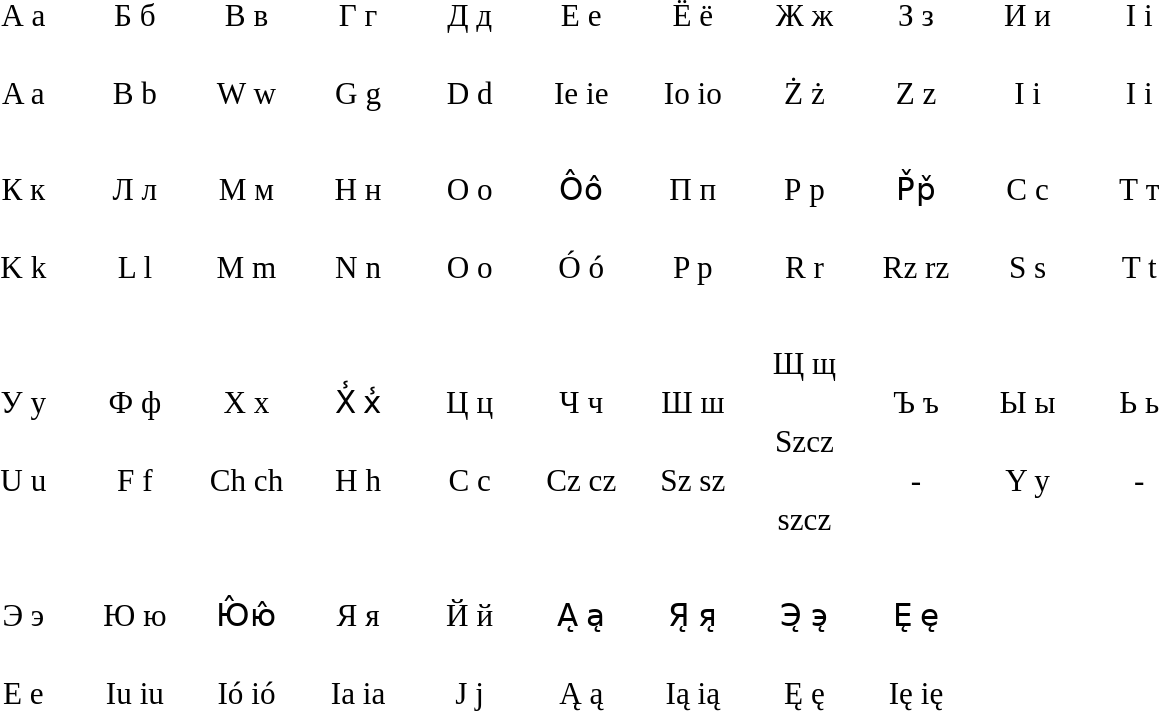<table class=standard cellpadding=5 style="font-size: 1.3em; line-height: 2.5em; text-align: center;">
<tr>
<td style="width:3em;">А а<br><span>A a</span></td>
<td style="width:3em;">Б б<br><span>B b</span></td>
<td style="width:3em;">В в<br><span>W w</span></td>
<td style="width:3em;">Г г<br><span>G g</span></td>
<td style="width:3em;">Д д<br><span>D d</span></td>
<td style="width:3em;">Е е<br><span>Ie ie</span></td>
<td style="width:3em;">Ё ё<br><span>Io io</span></td>
<td style="width:3em;">Ж ж<br><span>Ż ż</span></td>
<td style="width:3em;">З з<br><span>Z z</span></td>
<td style="width:3em;">И и<br><span>I i</span></td>
<td style="width:3em;">I i<br><span>I i</span></td>
</tr>
<tr>
<td style="width:3em;">К к<br><span>K k</span></td>
<td style="width:3em;">Л л<br><span>L l</span></td>
<td style="width:3em;">М м<br><span>M m</span></td>
<td style="width:3em;">Н н<br><span>N n</span></td>
<td style="width:3em;">О о<br><span>O o</span></td>
<td style="width:3em;"><span>О<span>̂</span></span><span>о<span>̂</span></span><br><span>Ó ó</span></td>
<td style="width:3em;">П п<br><span>P p</span></td>
<td style="width:3em;">Р р<br><span>R r</span></td>
<td style="width:3em;"><span>Р<span>̌</span></span><span>р<span>̌</span></span><br><span>Rz rz</span></td>
<td style="width:3em;">С с<br><span>S s</span></td>
<td style="width:3em;">Т т<br><span>T t</span></td>
</tr>
<tr>
<td style="width:3em;">У у<br><span>U u</span></td>
<td style="width:3em;">Ф ф<br><span>F f</span></td>
<td style="width:3em;">Х х<br><span>Ch ch</span></td>
<td style="width:3em;">Х̾ х̾<br><span>H h</span></td>
<td style="width:3em;">Ц ц<br><span>C c</span></td>
<td style="width:3em;">Ч ч<br><span>Cz cz</span></td>
<td style="width:3em;">Ш ш<br><span>Sz sz</span></td>
<td style="width:3em;">Щ щ<br><span>Szcz szcz</span></td>
<td style="width:3em;">Ъ ъ<br><span>-</span></td>
<td style="width:3em;">Ы ы<br><span>Y y</span></td>
<td style="width:3em;">Ь ь<br><span>-</span></td>
</tr>
<tr>
<td style="width:3em;">Э э<br><span>E e</span></td>
<td style="width:3em;">Ю ю<br><span>Iu iu</span></td>
<td style="width:3em;"><span>Ю<span>̂</span></span><span>ю<span>̂</span></span><br><span>Ió ió</span></td>
<td style="width:3em;">Я я<br><span>Ia ia</span></td>
<td style="width:3em;">Й й<br><span>J j</span></td>
<td style="width:3em;">А̨ а̨<br><span>Ą ą</span></td>
<td style="width:3em;">Я̨ я̨<br><span>Ią ią</span></td>
<td style="width:3em;">Э̨ э̨<br><span>Ę ę</span></td>
<td style="width:3em;">Е̨ е̨<br><span>Ię ię</span></td>
</tr>
</table>
